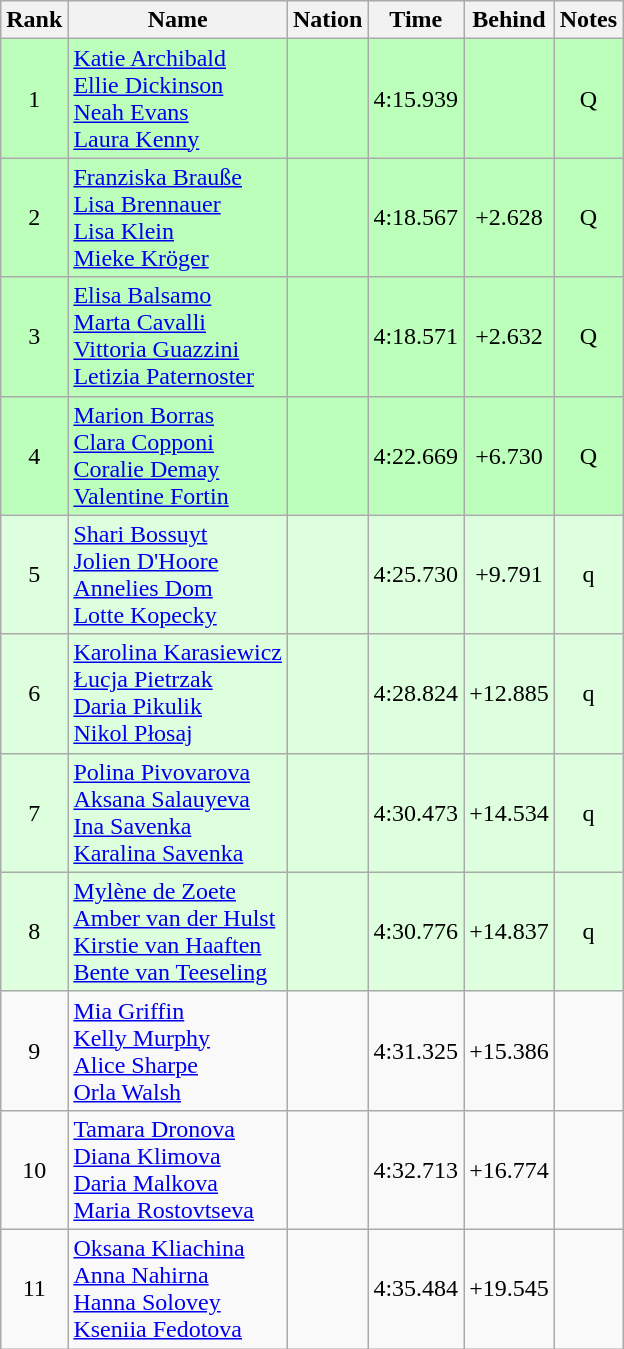<table class="wikitable sortable" style="text-align:center">
<tr>
<th>Rank</th>
<th>Name</th>
<th>Nation</th>
<th>Time</th>
<th>Behind</th>
<th>Notes</th>
</tr>
<tr bgcolor=bbffbb>
<td>1</td>
<td align=left><a href='#'>Katie Archibald</a><br><a href='#'>Ellie Dickinson</a><br><a href='#'>Neah Evans</a><br><a href='#'>Laura Kenny</a></td>
<td align=left></td>
<td>4:15.939</td>
<td></td>
<td>Q</td>
</tr>
<tr bgcolor=bbffbb>
<td>2</td>
<td align=left><a href='#'>Franziska Brauße</a><br><a href='#'>Lisa Brennauer</a><br><a href='#'>Lisa Klein</a><br><a href='#'>Mieke Kröger</a></td>
<td align=left></td>
<td>4:18.567</td>
<td>+2.628</td>
<td>Q</td>
</tr>
<tr bgcolor=bbffbb>
<td>3</td>
<td align=left><a href='#'>Elisa Balsamo</a><br><a href='#'>Marta Cavalli</a><br><a href='#'>Vittoria Guazzini</a><br><a href='#'>Letizia Paternoster</a></td>
<td align=left></td>
<td>4:18.571</td>
<td>+2.632</td>
<td>Q</td>
</tr>
<tr bgcolor=bbffbb>
<td>4</td>
<td align=left><a href='#'>Marion Borras</a><br><a href='#'>Clara Copponi</a><br><a href='#'>Coralie Demay</a><br><a href='#'>Valentine Fortin</a></td>
<td align=left></td>
<td>4:22.669</td>
<td>+6.730</td>
<td>Q</td>
</tr>
<tr bgcolor=ddffdd>
<td>5</td>
<td align=left><a href='#'>Shari Bossuyt</a><br><a href='#'>Jolien D'Hoore</a><br><a href='#'>Annelies Dom</a><br><a href='#'>Lotte Kopecky</a></td>
<td align=left></td>
<td>4:25.730</td>
<td>+9.791</td>
<td>q</td>
</tr>
<tr bgcolor=ddffdd>
<td>6</td>
<td align=left><a href='#'>Karolina Karasiewicz</a><br><a href='#'>Łucja Pietrzak</a><br><a href='#'>Daria Pikulik</a><br><a href='#'>Nikol Płosaj</a></td>
<td align=left></td>
<td>4:28.824</td>
<td>+12.885</td>
<td>q</td>
</tr>
<tr bgcolor=ddffdd>
<td>7</td>
<td align=left><a href='#'>Polina Pivovarova</a><br><a href='#'>Aksana Salauyeva</a><br><a href='#'>Ina Savenka</a><br><a href='#'>Karalina Savenka</a></td>
<td align=left></td>
<td>4:30.473</td>
<td>+14.534</td>
<td>q</td>
</tr>
<tr bgcolor=ddffdd>
<td>8</td>
<td align=left><a href='#'>Mylène de Zoete</a><br><a href='#'>Amber van der Hulst</a><br><a href='#'>Kirstie van Haaften</a><br><a href='#'>Bente van Teeseling</a></td>
<td align=left></td>
<td>4:30.776</td>
<td>+14.837</td>
<td>q</td>
</tr>
<tr>
<td>9</td>
<td align=left><a href='#'>Mia Griffin</a><br><a href='#'>Kelly Murphy</a><br><a href='#'>Alice Sharpe</a><br><a href='#'>Orla Walsh</a></td>
<td align=left></td>
<td>4:31.325</td>
<td>+15.386</td>
<td></td>
</tr>
<tr>
<td>10</td>
<td align=left><a href='#'>Tamara Dronova</a><br><a href='#'>Diana Klimova</a><br><a href='#'>Daria Malkova</a><br><a href='#'>Maria Rostovtseva</a></td>
<td align=left></td>
<td>4:32.713</td>
<td>+16.774</td>
<td></td>
</tr>
<tr>
<td>11</td>
<td align=left><a href='#'>Oksana Kliachina</a><br><a href='#'>Anna Nahirna</a><br><a href='#'>Hanna Solovey</a><br><a href='#'>Kseniia Fedotova</a></td>
<td align=left></td>
<td>4:35.484</td>
<td>+19.545</td>
<td></td>
</tr>
</table>
